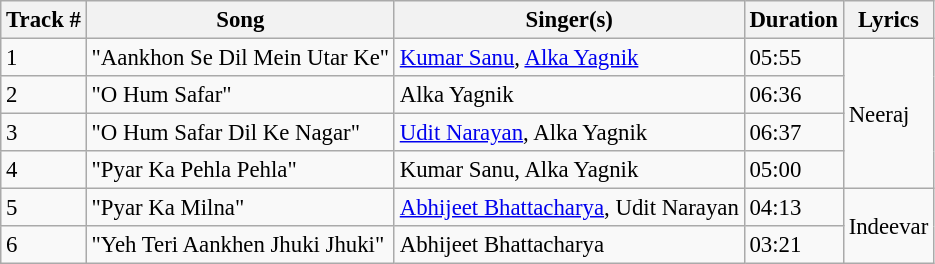<table class="wikitable" style="font-size:95%;">
<tr>
<th>Track #</th>
<th>Song</th>
<th>Singer(s)</th>
<th>Duration</th>
<th>Lyrics</th>
</tr>
<tr>
<td>1</td>
<td>"Aankhon Se Dil Mein Utar Ke"</td>
<td><a href='#'>Kumar Sanu</a>, <a href='#'>Alka Yagnik</a></td>
<td>05:55</td>
<td rowspan=4>Neeraj</td>
</tr>
<tr>
<td>2</td>
<td>"O Hum Safar"</td>
<td>Alka Yagnik</td>
<td>06:36</td>
</tr>
<tr>
<td>3</td>
<td>"O Hum Safar Dil Ke Nagar"</td>
<td><a href='#'>Udit Narayan</a>, Alka Yagnik</td>
<td>06:37</td>
</tr>
<tr>
<td>4</td>
<td>"Pyar Ka Pehla Pehla"</td>
<td>Kumar Sanu, Alka Yagnik</td>
<td>05:00</td>
</tr>
<tr>
<td>5</td>
<td>"Pyar Ka Milna"</td>
<td><a href='#'>Abhijeet Bhattacharya</a>, Udit Narayan</td>
<td>04:13</td>
<td rowspan=2>Indeevar</td>
</tr>
<tr>
<td>6</td>
<td>"Yeh Teri Aankhen Jhuki Jhuki"</td>
<td>Abhijeet Bhattacharya</td>
<td>03:21</td>
</tr>
</table>
